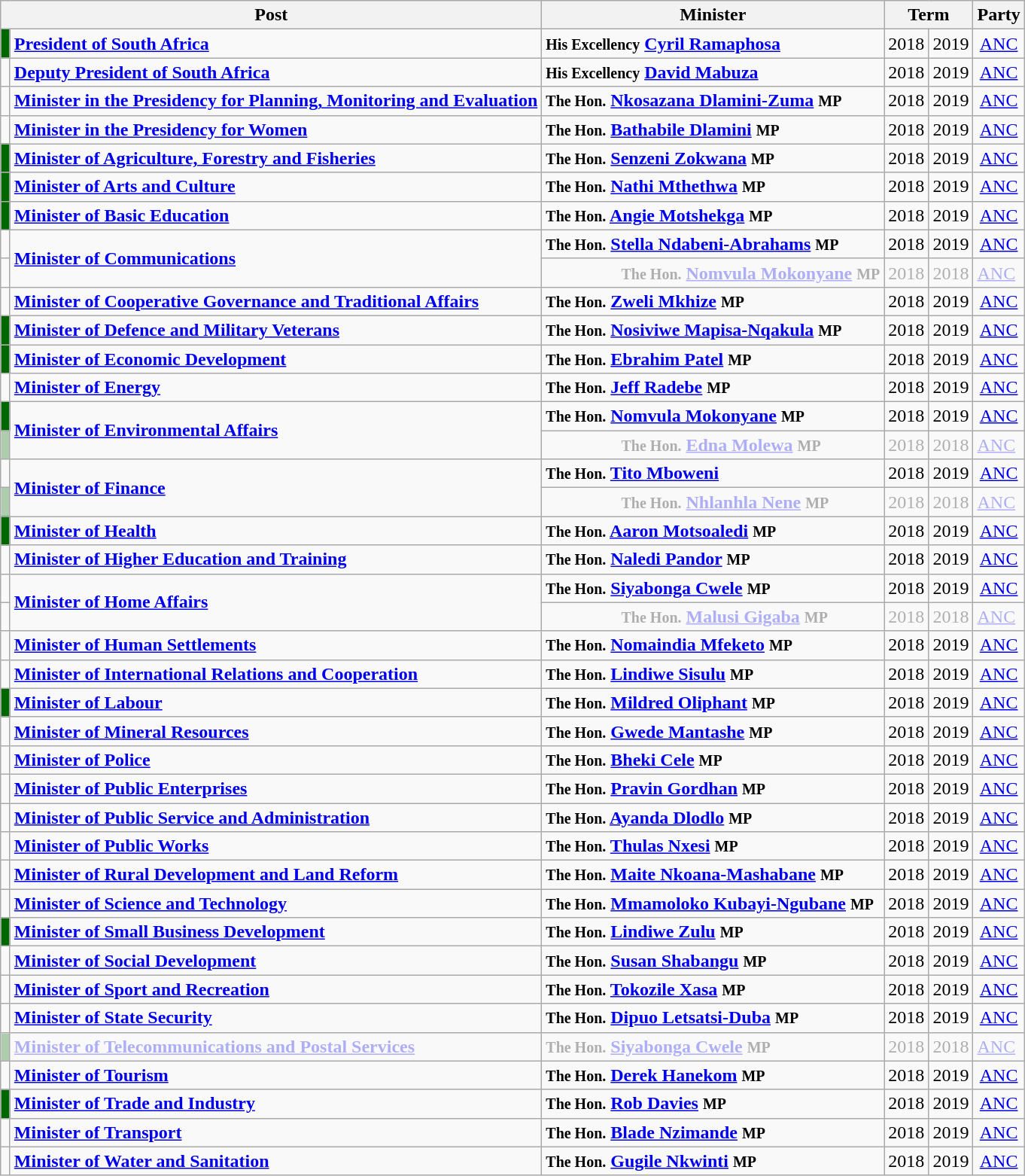<table class="wikitable">
<tr>
<th colspan=2>Post</th>
<th>Minister</th>
<th colspan=2>Term</th>
<th>Party</th>
</tr>
<tr>
<td style="width:1px;; background:#006600;"></td>
<td><strong><a href='#'>President of South Africa</a></strong></td>
<td><strong><small>His Excellency</small> <a href='#'>Cyril Ramaphosa</a></strong></td>
<td>2018</td>
<td align="center">2019</td>
<td align="center"><a href='#'>ANC</a></td>
</tr>
<tr>
<td></td>
<td><strong><a href='#'>Deputy President of South Africa</a></strong></td>
<td><strong><small>His Excellency</small> <a href='#'>David Mabuza</a></strong></td>
<td>2018</td>
<td align="center">2019</td>
<td align="center"><a href='#'>ANC</a></td>
</tr>
<tr>
<td></td>
<td><strong><a href='#'>Minister in the Presidency for Planning, Monitoring and Evaluation</a></strong></td>
<td><strong><small>The Hon.</small> <a href='#'>Nkosazana Dlamini-Zuma</a> <small>MP</small></strong></td>
<td>2018</td>
<td align="center">2019</td>
<td align="center"><a href='#'>ANC</a></td>
</tr>
<tr>
<td></td>
<td><strong><a href='#'>Minister in the Presidency for Women</a></strong></td>
<td><strong><small>The Hon.</small> <a href='#'>Bathabile Dlamini</a> <small>MP</small></strong></td>
<td>2018</td>
<td align="center">2019</td>
<td align="center"><a href='#'>ANC</a></td>
</tr>
<tr>
<td style="width:1px;; background:#006600;"></td>
<td><a href='#'><strong>Minister of Agriculture, Forestry and Fisheries</strong></a></td>
<td><strong><small>The Hon.</small> <a href='#'>Senzeni Zokwana</a> <small>MP</small></strong></td>
<td>2018</td>
<td align="center">2019</td>
<td align="center"><a href='#'>ANC</a></td>
</tr>
<tr>
<td style="width:1px;; background:#006600;"></td>
<td><strong><a href='#'>Minister of Arts and Culture</a></strong></td>
<td><strong><small>The Hon.</small> <a href='#'>Nathi Mthethwa</a> <small>MP</small></strong></td>
<td>2018</td>
<td align="center">2019</td>
<td align="center"><a href='#'>ANC</a></td>
</tr>
<tr>
<td style="width:1px;; background:#006600;"></td>
<td><a href='#'><strong>Minister of Basic Education</strong></a></td>
<td><strong><small>The Hon.</small> <a href='#'>Angie Motshekga</a> <small>MP</small></strong></td>
<td>2018</td>
<td align="center">2019</td>
<td align="center"><a href='#'>ANC</a></td>
</tr>
<tr>
<td></td>
<td rowspan="2"><a href='#'><strong>Minister of Communications</strong></a></td>
<td><strong><small>The Hon.</small> <a href='#'>Stella Ndabeni-Abrahams</a> <small>MP</small></strong></td>
<td>2018</td>
<td align="center">2019</td>
<td align="center"><a href='#'>ANC</a></td>
</tr>
<tr style="opacity:.3;">
<td></td>
<td style="padding-left:70px"><strong><small>The Hon.</small> <a href='#'>Nomvula Mokonyane</a> <small>MP</small></strong></td>
<td>2018</td>
<td>2018</td>
<td><a href='#'>ANC</a></td>
</tr>
<tr>
<td></td>
<td><strong><a href='#'>Minister of Cooperative Governance and Traditional Affairs</a></strong></td>
<td><strong><small>The Hon.</small> <a href='#'>Zweli Mkhize</a> <small>MP</small></strong></td>
<td>2018</td>
<td align="center">2019</td>
<td align="center"><a href='#'>ANC</a></td>
</tr>
<tr>
<td style="width:1px;; background:#006600;"></td>
<td><strong><a href='#'>Minister of Defence and Military Veterans</a></strong></td>
<td><strong><small>The Hon.</small> <a href='#'>Nosiviwe Mapisa-Nqakula</a> <small>MP</small></strong></td>
<td>2018</td>
<td align="center">2019</td>
<td align="center"><a href='#'>ANC</a></td>
</tr>
<tr>
<td style="width:1px;; background:#006600;"></td>
<td><a href='#'><strong>Minister of Economic Development</strong></a></td>
<td><strong><small>The Hon.</small> <a href='#'>Ebrahim Patel</a> <small>MP</small></strong></td>
<td>2018</td>
<td align="center">2019</td>
<td align="center"><a href='#'>ANC</a></td>
</tr>
<tr>
<td></td>
<td><a href='#'><strong>Minister of Energy</strong></a></td>
<td><strong><small>The Hon.</small> <a href='#'>Jeff Radebe</a> <small>MP</small></strong></td>
<td>2018</td>
<td align="center">2019</td>
<td align="center"><a href='#'>ANC</a></td>
</tr>
<tr>
<td style="width:1px;; background:#006600;"></td>
<td rowspan="2"><strong><a href='#'>Minister of Environmental Affairs</a></strong></td>
<td><strong><small>The Hon.</small> <a href='#'>Nomvula Mokonyane</a> <small>MP</small></strong></td>
<td>2018</td>
<td align="center">2019</td>
<td align="center"><a href='#'>ANC</a></td>
</tr>
<tr style="opacity:.3;">
<td style="width:1px;; background:#006600;"></td>
<td style="padding-left:70px"><strong><small>The Hon.</small> <a href='#'>Edna Molewa</a> <small>MP</small></strong></td>
<td>2018</td>
<td>2018</td>
<td><a href='#'>ANC</a></td>
</tr>
<tr>
<td></td>
<td rowspan="2"><a href='#'><strong>Minister of Finance</strong></a></td>
<td><strong><small>The Hon.</small> <a href='#'>Tito Mboweni</a></strong></td>
<td>2018</td>
<td align="center">2019</td>
<td align="center"><a href='#'>ANC</a></td>
</tr>
<tr style="opacity:.3;">
<td style="width:1px;; background:#006600;"></td>
<td style="padding-left:70px"><strong><small>The Hon.</small> <a href='#'>Nhlanhla Nene</a> <small>MP</small></strong></td>
<td>2018</td>
<td>2018</td>
<td><a href='#'>ANC</a></td>
</tr>
<tr>
<td style="width:1px;; background:#006600;"></td>
<td><a href='#'><strong>Minister of Health</strong></a></td>
<td><strong><small>The Hon.</small> <a href='#'>Aaron Motsoaledi</a> <small>MP</small></strong></td>
<td>2018</td>
<td align="center">2019</td>
<td align="center"><a href='#'>ANC</a></td>
</tr>
<tr>
<td></td>
<td><strong><a href='#'>Minister of Higher Education and Training</a></strong></td>
<td><strong><small>The Hon.</small> <a href='#'>Naledi Pandor</a> <small>MP</small></strong></td>
<td>2018</td>
<td align="center">2019</td>
<td align="center"><a href='#'>ANC</a></td>
</tr>
<tr>
<td></td>
<td rowspan="2"><a href='#'><strong>Minister of Home Affairs</strong></a></td>
<td><strong><small>The Hon.</small> <a href='#'>Siyabonga Cwele</a> <small>MP</small></strong></td>
<td>2018</td>
<td align="center">2019</td>
<td align="center"><a href='#'>ANC</a></td>
</tr>
<tr style="opacity:.3;">
<td></td>
<td style="padding-left:70px"><strong><small>The Hon.</small> <a href='#'>Malusi Gigaba</a> <small>MP</small></strong></td>
<td>2018</td>
<td>2018</td>
<td><a href='#'>ANC</a></td>
</tr>
<tr>
<td></td>
<td><a href='#'><strong>Minister of Human Settlements</strong></a></td>
<td><strong><small>The Hon.</small> <a href='#'>Nomaindia Mfeketo</a> <small>MP</small></strong></td>
<td>2018</td>
<td align="center">2019</td>
<td align="center"><a href='#'>ANC</a></td>
</tr>
<tr>
<td></td>
<td><strong><a href='#'>Minister of International Relations and Cooperation</a></strong></td>
<td><strong><small>The Hon.</small> <a href='#'>Lindiwe Sisulu</a> <small>MP</small></strong></td>
<td>2018</td>
<td align="center">2019</td>
<td align="center"><a href='#'>ANC</a></td>
</tr>
<tr>
<td style="width:1px;; background:#006600;"></td>
<td><a href='#'><strong>Minister of Labour</strong></a></td>
<td><strong><small>The Hon.</small> <a href='#'>Mildred Oliphant</a> <small>MP</small></strong></td>
<td>2018</td>
<td align="center">2019</td>
<td align="center"><a href='#'>ANC</a></td>
</tr>
<tr>
<td></td>
<td><a href='#'><strong>Minister of Mineral Resources</strong></a></td>
<td><strong><small>The Hon.</small> <a href='#'>Gwede Mantashe</a> <small>MP</small></strong></td>
<td>2018</td>
<td align="center">2019</td>
<td align="center"><a href='#'>ANC</a></td>
</tr>
<tr>
<td></td>
<td><a href='#'><strong>Minister of Police</strong></a></td>
<td><strong><small>The Hon.</small> <a href='#'>Bheki Cele</a> <small>MP</small></strong></td>
<td>2018</td>
<td align="center">2019</td>
<td align="center"><a href='#'>ANC</a></td>
</tr>
<tr>
<td></td>
<td><strong><a href='#'>Minister of Public Enterprises</a></strong></td>
<td><strong><small>The Hon.</small> <a href='#'>Pravin Gordhan</a> <small>MP</small></strong></td>
<td>2018</td>
<td align="center">2019</td>
<td align="center"><a href='#'>ANC</a></td>
</tr>
<tr>
<td></td>
<td><a href='#'><strong>Minister of Public Service and Administration</strong></a></td>
<td><strong><small>The Hon.</small> <a href='#'>Ayanda Dlodlo</a> <small>MP</small></strong></td>
<td>2018</td>
<td align="center">2019</td>
<td align="center"><a href='#'>ANC</a></td>
</tr>
<tr>
<td></td>
<td><a href='#'><strong>Minister of Public Works</strong></a></td>
<td><strong><small>The Hon.</small> <a href='#'>Thulas Nxesi</a> <small>MP</small></strong></td>
<td>2018</td>
<td align="center">2019</td>
<td align="center"><a href='#'>ANC</a></td>
</tr>
<tr>
<td></td>
<td><strong><a href='#'>Minister of Rural Development and Land Reform</a></strong></td>
<td><strong><small>The Hon.</small> <a href='#'>Maite Nkoana-Mashabane</a> <small>MP</small></strong></td>
<td>2018</td>
<td align="center">2019</td>
<td align="center"><a href='#'>ANC</a></td>
</tr>
<tr>
<td></td>
<td><a href='#'><strong>Minister of Science and Technology</strong></a></td>
<td><strong><small>The Hon.</small> <a href='#'>Mmamoloko Kubayi-Ngubane</a> <small>MP</small></strong></td>
<td>2018</td>
<td align="center">2019</td>
<td align="center"><a href='#'>ANC</a></td>
</tr>
<tr>
<td style="width:1px;; background:#006600;"></td>
<td><a href='#'><strong>Minister of Small Business Development</strong></a></td>
<td><strong><small>The Hon.</small> <a href='#'>Lindiwe Zulu</a> <small>MP</small></strong></td>
<td>2018</td>
<td align="center">2019</td>
<td align="center"><a href='#'>ANC</a></td>
</tr>
<tr>
<td></td>
<td><a href='#'><strong>Minister of Social Development</strong></a></td>
<td><strong><small>The Hon.</small> <a href='#'>Susan Shabangu</a> <small>MP</small></strong></td>
<td>2018</td>
<td align="center">2019</td>
<td align="center"><a href='#'>ANC</a></td>
</tr>
<tr>
<td></td>
<td><a href='#'><strong>Minister of Sport and Recreation</strong></a></td>
<td><strong><small>The Hon.</small> <a href='#'>Tokozile Xasa</a> <small>MP</small></strong></td>
<td>2018</td>
<td align="center">2019</td>
<td align="center"><a href='#'>ANC</a></td>
</tr>
<tr>
<td></td>
<td><a href='#'><strong>Minister of State Security</strong></a></td>
<td><strong><small>The Hon.</small> <a href='#'>Dipuo Letsatsi-Duba</a> <small>MP</small></strong></td>
<td>2018</td>
<td align="center">2019</td>
<td align="center"><a href='#'>ANC</a></td>
</tr>
<tr style="opacity:.3;">
<td style="width:1px;; background:#006600;"></td>
<td><a href='#'><strong>Minister of Telecommunications and Postal Services</strong></a></td>
<td><strong><small>The Hon.</small> <a href='#'>Siyabonga Cwele</a> <small>MP</small></strong></td>
<td>2018</td>
<td>2018</td>
<td><a href='#'>ANC</a></td>
</tr>
<tr>
<td></td>
<td><a href='#'><strong>Minister of Tourism</strong></a></td>
<td><strong><small>The Hon.</small> <a href='#'>Derek Hanekom</a> <small>MP</small></strong></td>
<td>2018</td>
<td align="center">2019</td>
<td align="center"><a href='#'>ANC</a></td>
</tr>
<tr>
<td style="width:1px;; background:#006600;"></td>
<td><a href='#'><strong>Minister of Trade and Industry</strong></a></td>
<td><strong><small>The Hon.</small> <a href='#'>Rob Davies</a> <small>MP</small></strong></td>
<td>2018</td>
<td align="center">2019</td>
<td align="center"><a href='#'>ANC</a></td>
</tr>
<tr>
<td></td>
<td><a href='#'><strong>Minister of Transport</strong></a></td>
<td><strong><small>The Hon.</small> <a href='#'>Blade Nzimande</a> <small>MP</small></strong></td>
<td>2018</td>
<td align="center">2019</td>
<td align="center"><a href='#'>ANC</a></td>
</tr>
<tr>
<td></td>
<td><a href='#'><strong>Minister of Water and Sanitation</strong></a></td>
<td><strong><small>The Hon.</small> <a href='#'>Gugile Nkwinti</a> <small>MP</small></strong></td>
<td>2018</td>
<td align="center">2019</td>
<td align="center"><a href='#'>ANC</a></td>
</tr>
</table>
